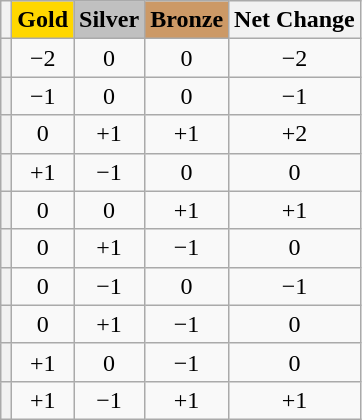<table class="wikitable plainrowheaders sortable" style="text-align:center">
<tr>
<th></th>
<th scope="col" style="background-color:gold">Gold</th>
<th scope="col" style="background-color:silver">Silver</th>
<th scope="col" style="background-color:#c96">Bronze</th>
<th scope="col">Net Change</th>
</tr>
<tr>
<th scope="row" style="text-align:left"></th>
<td>−2</td>
<td>0</td>
<td>0</td>
<td>−2</td>
</tr>
<tr>
<th scope="row" style="text-align:left"></th>
<td>−1</td>
<td>0</td>
<td>0</td>
<td>−1</td>
</tr>
<tr>
<th scope="row" style="text-align:left"></th>
<td>0</td>
<td>+1</td>
<td>+1</td>
<td>+2</td>
</tr>
<tr>
<th scope="row" style="text-align:left"></th>
<td>+1</td>
<td>−1</td>
<td>0</td>
<td>0</td>
</tr>
<tr>
<th scope="row" style="text-align:left"></th>
<td>0</td>
<td>0</td>
<td>+1</td>
<td>+1</td>
</tr>
<tr>
<th scope="row" style="text-align:left"></th>
<td>0</td>
<td>+1</td>
<td>−1</td>
<td>0</td>
</tr>
<tr>
<th scope="row" style="text-align:left"></th>
<td>0</td>
<td>−1</td>
<td>0</td>
<td>−1</td>
</tr>
<tr>
<th scope="row" style="text-align:left"></th>
<td>0</td>
<td>+1</td>
<td>−1</td>
<td>0</td>
</tr>
<tr>
<th scope="row" style="text-align:left"></th>
<td>+1</td>
<td>0</td>
<td>−1</td>
<td>0</td>
</tr>
<tr>
<th scope="row" style="text-align:left"></th>
<td>+1</td>
<td>−1</td>
<td>+1</td>
<td>+1</td>
</tr>
</table>
